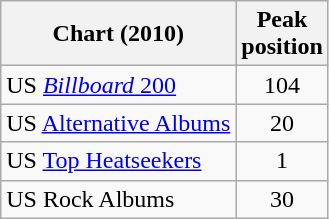<table class="wikitable sortable">
<tr>
<th>Chart (2010)</th>
<th>Peak<br>position</th>
</tr>
<tr>
<td>US <a href='#'><em>Billboard</em> 200</a></td>
<td style="text-align:center;">104</td>
</tr>
<tr>
<td>US <a href='#'>Alternative Albums</a></td>
<td style="text-align:center;">20</td>
</tr>
<tr>
<td>US <a href='#'>Top Heatseekers</a></td>
<td style="text-align:center;">1</td>
</tr>
<tr>
<td>US Rock Albums</td>
<td style="text-align:center;">30</td>
</tr>
</table>
